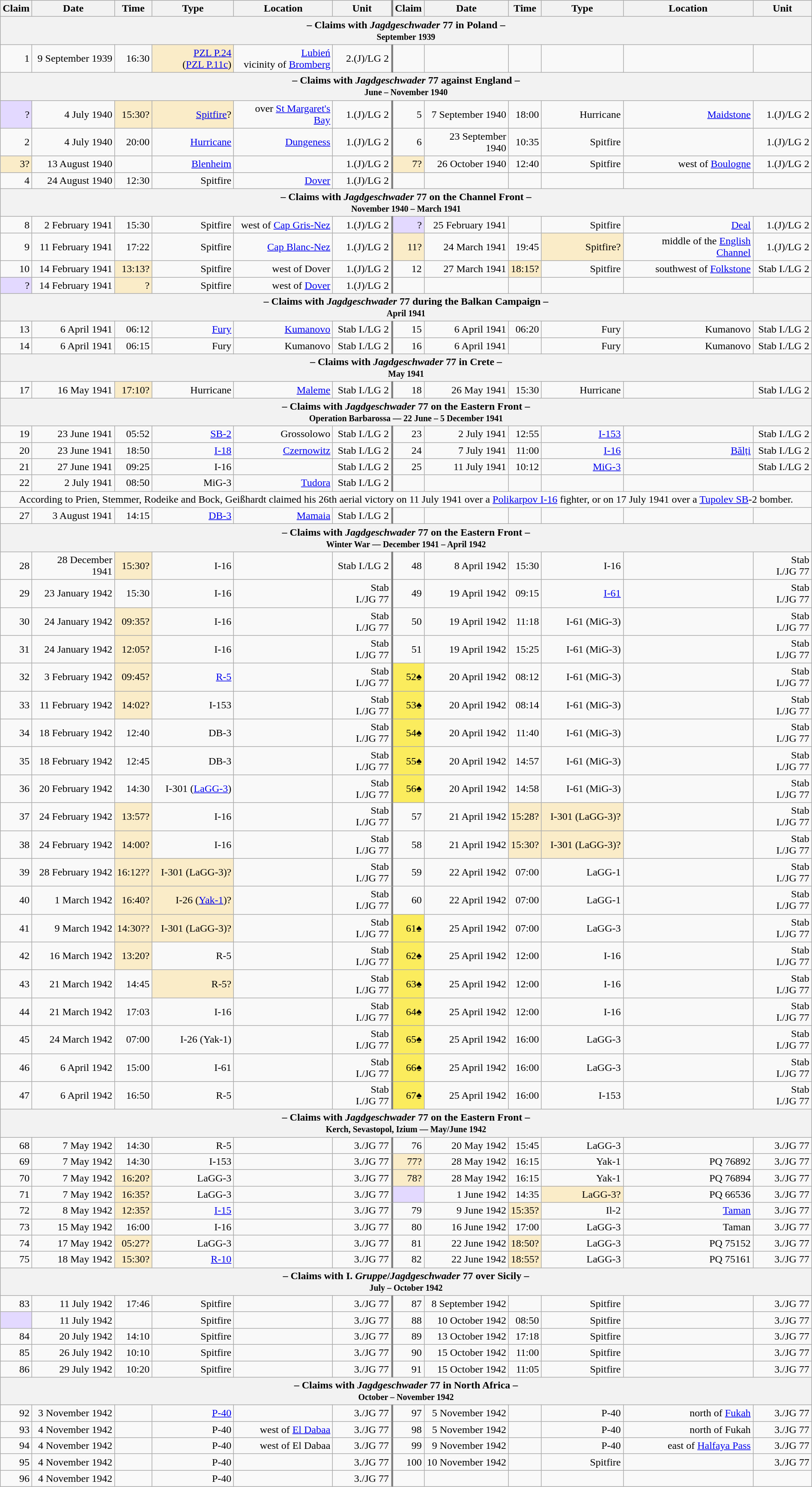<table class="wikitable plainrowheaders" style="margin-left: auto; margin-right: auto; border: none; text-align:right; width: 100%;">
<tr>
<th scope="col">Claim</th>
<th scope="col">Date</th>
<th scope="col">Time</th>
<th scope="col" width="120px">Type</th>
<th scope="col">Location</th>
<th scope="col">Unit</th>
<th scope="col" style="border-left: 3px solid grey;">Claim</th>
<th scope="col">Date</th>
<th scope="col">Time</th>
<th scope="col" width="120px">Type</th>
<th scope="col">Location</th>
<th scope="col">Unit</th>
</tr>
<tr>
<th colspan="12">– Claims with <em>Jagdgeschwader</em> 77 in Poland –<br><small>September 1939</small></th>
</tr>
<tr>
<td>1</td>
<td>9 September 1939</td>
<td>16:30</td>
<td style="background:#faecc8"><a href='#'>PZL P.24</a><br>(<a href='#'>PZL P.11c</a>)</td>
<td><a href='#'>Lubień</a><br>vicinity of <a href='#'>Bromberg</a></td>
<td>2.(J)/LG 2</td>
<td style="border-left: 3px solid grey;"></td>
<td></td>
<td></td>
<td></td>
<td></td>
<td></td>
</tr>
<tr>
<th colspan="12">– Claims with <em>Jagdgeschwader</em> 77 against England –<br><small>June – November 1940</small></th>
</tr>
<tr>
<td style="background:#e3d9ff;">?</td>
<td>4 July 1940</td>
<td style="background:#faecc8">15:30?</td>
<td style="background:#faecc8"><a href='#'>Spitfire</a>?</td>
<td>over <a href='#'>St Margaret's Bay</a></td>
<td>1.(J)/LG 2</td>
<td style="border-left: 3px solid grey;">5</td>
<td>7 September 1940</td>
<td>18:00</td>
<td>Hurricane</td>
<td><a href='#'>Maidstone</a></td>
<td>1.(J)/LG 2</td>
</tr>
<tr>
<td>2</td>
<td>4 July 1940</td>
<td>20:00</td>
<td><a href='#'>Hurricane</a></td>
<td><a href='#'>Dungeness</a></td>
<td>1.(J)/LG 2</td>
<td style="border-left: 3px solid grey;">6</td>
<td>23 September 1940</td>
<td>10:35</td>
<td>Spitfire</td>
<td></td>
<td>1.(J)/LG 2</td>
</tr>
<tr>
<td style="background:#faecc8">3?</td>
<td>13 August 1940</td>
<td></td>
<td><a href='#'>Blenheim</a></td>
<td></td>
<td>1.(J)/LG 2</td>
<td style="border-left: 3px solid grey; background:#faecc8">7?</td>
<td>26 October 1940</td>
<td>12:40</td>
<td>Spitfire</td>
<td>west of <a href='#'>Boulogne</a></td>
<td>1.(J)/LG 2</td>
</tr>
<tr>
<td>4</td>
<td>24 August 1940</td>
<td>12:30</td>
<td>Spitfire</td>
<td><a href='#'>Dover</a></td>
<td>1.(J)/LG 2</td>
<td style="border-left: 3px solid grey;"></td>
<td></td>
<td></td>
<td></td>
<td></td>
<td></td>
</tr>
<tr>
<th colspan="12">– Claims with <em>Jagdgeschwader</em> 77 on the Channel Front –<br><small>November 1940 – March 1941</small></th>
</tr>
<tr>
<td>8</td>
<td>2 February 1941</td>
<td>15:30</td>
<td>Spitfire</td>
<td> west of <a href='#'>Cap Gris-Nez</a></td>
<td>1.(J)/LG 2</td>
<td style="border-left: 3px solid grey; background:#e3d9ff;">?</td>
<td>25 February 1941</td>
<td></td>
<td>Spitfire</td>
<td><a href='#'>Deal</a></td>
<td>1.(J)/LG 2</td>
</tr>
<tr>
<td>9</td>
<td>11 February 1941</td>
<td>17:22</td>
<td>Spitfire</td>
<td><a href='#'>Cap Blanc-Nez</a></td>
<td>1.(J)/LG 2</td>
<td style="border-left: 3px solid grey; background:#faecc8">11?</td>
<td>24 March 1941</td>
<td>19:45</td>
<td style="background:#faecc8">Spitfire?</td>
<td>middle of the <a href='#'>English Channel</a></td>
<td>1.(J)/LG 2</td>
</tr>
<tr>
<td>10</td>
<td>14 February 1941</td>
<td style="background:#faecc8">13:13?</td>
<td>Spitfire</td>
<td>west of Dover</td>
<td>1.(J)/LG 2</td>
<td style="border-left: 3px solid grey;">12</td>
<td>27 March 1941</td>
<td style="background:#faecc8">18:15?</td>
<td>Spitfire</td>
<td>southwest of <a href='#'>Folkstone</a></td>
<td>Stab I./LG 2</td>
</tr>
<tr>
<td style="background:#e3d9ff;">?</td>
<td>14 February 1941</td>
<td style="background:#faecc8">?</td>
<td>Spitfire</td>
<td>west of <a href='#'>Dover</a></td>
<td>1.(J)/LG 2</td>
<td style="border-left: 3px solid grey;"></td>
<td></td>
<td></td>
<td></td>
<td></td>
<td></td>
</tr>
<tr>
<th colspan="12">– Claims with <em>Jagdgeschwader</em> 77 during the Balkan Campaign –<br><small>April 1941</small></th>
</tr>
<tr>
<td>13</td>
<td>6 April 1941</td>
<td>06:12</td>
<td><a href='#'>Fury</a></td>
<td><a href='#'>Kumanovo</a></td>
<td>Stab I./LG 2</td>
<td style="border-left: 3px solid grey;">15</td>
<td>6 April 1941</td>
<td>06:20</td>
<td>Fury</td>
<td>Kumanovo</td>
<td>Stab I./LG 2</td>
</tr>
<tr>
<td>14</td>
<td>6 April 1941</td>
<td>06:15</td>
<td>Fury</td>
<td>Kumanovo</td>
<td>Stab I./LG 2</td>
<td style="border-left: 3px solid grey;">16</td>
<td>6 April 1941</td>
<td></td>
<td>Fury</td>
<td>Kumanovo</td>
<td>Stab I./LG 2</td>
</tr>
<tr>
<th colspan="12">– Claims with <em>Jagdgeschwader</em> 77 in Crete –<br><small>May 1941</small></th>
</tr>
<tr>
<td>17</td>
<td>16 May 1941</td>
<td style="background:#faecc8">17:10?</td>
<td>Hurricane</td>
<td><a href='#'>Maleme</a></td>
<td>Stab I./LG 2</td>
<td style="border-left: 3px solid grey;">18</td>
<td>26 May 1941</td>
<td>15:30</td>
<td>Hurricane</td>
<td></td>
<td>Stab I./LG 2</td>
</tr>
<tr>
<th colspan="12">– Claims with <em>Jagdgeschwader</em> 77 on the Eastern Front –<br><small>Operation Barbarossa — 22 June – 5 December 1941</small></th>
</tr>
<tr>
<td>19</td>
<td>23 June 1941</td>
<td>05:52</td>
<td><a href='#'>SB-2</a></td>
<td>Grossolowo</td>
<td>Stab I./LG 2</td>
<td style="border-left: 3px solid grey;">23</td>
<td>2 July 1941</td>
<td>12:55</td>
<td><a href='#'>I-153</a></td>
<td></td>
<td>Stab I./LG 2</td>
</tr>
<tr>
<td>20</td>
<td>23 June 1941</td>
<td>18:50</td>
<td><a href='#'>I-18</a></td>
<td><a href='#'>Czernowitz</a></td>
<td>Stab I./LG 2</td>
<td style="border-left: 3px solid grey;">24</td>
<td>7 July 1941</td>
<td>11:00</td>
<td><a href='#'>I-16</a></td>
<td><a href='#'>Bălți</a></td>
<td>Stab I./LG 2</td>
</tr>
<tr>
<td>21</td>
<td>27 June 1941</td>
<td>09:25</td>
<td>I-16</td>
<td></td>
<td>Stab I./LG 2</td>
<td style="border-left: 3px solid grey;">25</td>
<td>11 July 1941</td>
<td>10:12</td>
<td><a href='#'>MiG-3</a></td>
<td></td>
<td>Stab I./LG 2</td>
</tr>
<tr>
<td>22</td>
<td>2 July 1941</td>
<td>08:50</td>
<td>MiG-3</td>
<td><a href='#'>Tudora</a></td>
<td>Stab I./LG 2</td>
<td style="border-left: 3px solid grey;"></td>
<td></td>
<td></td>
<td></td>
<td></td>
<td></td>
</tr>
<tr>
<td colspan="12" style="text-align: center">According to Prien, Stemmer, Rodeike and Bock, Geißhardt claimed his 26th aerial victory on 11 July 1941 over a <a href='#'>Polikarpov I-16</a> fighter, or on 17 July 1941 over a <a href='#'>Tupolev SB</a>-2 bomber.</td>
</tr>
<tr>
<td>27</td>
<td>3 August 1941</td>
<td>14:15</td>
<td><a href='#'>DB-3</a></td>
<td><a href='#'>Mamaia</a></td>
<td>Stab I./LG 2</td>
<td style="border-left: 3px solid grey;"></td>
<td></td>
<td></td>
<td></td>
<td></td>
<td></td>
</tr>
<tr>
<th colspan="12">– Claims with <em>Jagdgeschwader</em> 77 on the Eastern Front –<br><small>Winter War — December 1941 – April 1942</small></th>
</tr>
<tr>
<td>28</td>
<td>28 December 1941</td>
<td style="background:#faecc8">15:30?</td>
<td>I-16</td>
<td></td>
<td>Stab I./LG 2</td>
<td style="border-left: 3px solid grey;">48</td>
<td>8 April 1942</td>
<td>15:30</td>
<td>I-16</td>
<td></td>
<td>Stab I./JG 77</td>
</tr>
<tr>
<td>29</td>
<td>23 January 1942</td>
<td>15:30</td>
<td>I-16</td>
<td></td>
<td>Stab I./JG 77</td>
<td style="border-left: 3px solid grey;">49</td>
<td>19 April 1942</td>
<td>09:15</td>
<td><a href='#'>I-61</a></td>
<td></td>
<td>Stab I./JG 77</td>
</tr>
<tr>
<td>30</td>
<td>24 January 1942</td>
<td style="background:#faecc8">09:35?</td>
<td>I-16</td>
<td></td>
<td>Stab I./JG 77</td>
<td style="border-left: 3px solid grey;">50</td>
<td>19 April 1942</td>
<td>11:18</td>
<td>I-61 (MiG-3)</td>
<td></td>
<td>Stab I./JG 77</td>
</tr>
<tr>
<td>31</td>
<td>24 January 1942</td>
<td style="background:#faecc8">12:05?</td>
<td>I-16</td>
<td></td>
<td>Stab I./JG 77</td>
<td style="border-left: 3px solid grey;">51</td>
<td>19 April 1942</td>
<td>15:25</td>
<td>I-61 (MiG-3)</td>
<td></td>
<td>Stab I./JG 77</td>
</tr>
<tr>
<td>32</td>
<td>3 February 1942</td>
<td style="background:#faecc8">09:45?</td>
<td><a href='#'>R-5</a></td>
<td></td>
<td>Stab I./JG 77</td>
<td style="border-left: 3px solid grey; background:#fbec5d;">52♠</td>
<td>20 April 1942</td>
<td>08:12</td>
<td>I-61 (MiG-3)</td>
<td></td>
<td>Stab I./JG 77</td>
</tr>
<tr>
<td>33</td>
<td>11 February 1942</td>
<td style="background:#faecc8">14:02?</td>
<td>I-153</td>
<td></td>
<td>Stab I./JG 77</td>
<td style="border-left: 3px solid grey; background:#fbec5d;">53♠</td>
<td>20 April 1942</td>
<td>08:14</td>
<td>I-61 (MiG-3)</td>
<td></td>
<td>Stab I./JG 77</td>
</tr>
<tr>
<td>34</td>
<td>18 February 1942</td>
<td>12:40</td>
<td>DB-3</td>
<td></td>
<td>Stab I./JG 77</td>
<td style="border-left: 3px solid grey; background:#fbec5d;">54♠</td>
<td>20 April 1942</td>
<td>11:40</td>
<td>I-61 (MiG-3)</td>
<td></td>
<td>Stab I./JG 77</td>
</tr>
<tr>
<td>35</td>
<td>18 February 1942</td>
<td>12:45</td>
<td>DB-3</td>
<td></td>
<td>Stab I./JG 77</td>
<td style="border-left: 3px solid grey; background:#fbec5d;">55♠</td>
<td>20 April 1942</td>
<td>14:57</td>
<td>I-61 (MiG-3)</td>
<td></td>
<td>Stab I./JG 77</td>
</tr>
<tr>
<td>36</td>
<td>20 February 1942</td>
<td>14:30</td>
<td>I-301 (<a href='#'>LaGG-3</a>)</td>
<td></td>
<td>Stab I./JG 77</td>
<td style="border-left: 3px solid grey; background:#fbec5d;">56♠</td>
<td>20 April 1942</td>
<td>14:58</td>
<td>I-61 (MiG-3)</td>
<td></td>
<td>Stab I./JG 77</td>
</tr>
<tr>
<td>37</td>
<td>24 February 1942</td>
<td style="background:#faecc8">13:57?</td>
<td>I-16</td>
<td></td>
<td>Stab I./JG 77</td>
<td style="border-left: 3px solid grey;">57</td>
<td>21 April 1942</td>
<td style="background:#faecc8">15:28?</td>
<td style="background:#faecc8">I-301 (LaGG-3)?</td>
<td></td>
<td>Stab I./JG 77</td>
</tr>
<tr>
<td>38</td>
<td>24 February 1942</td>
<td style="background:#faecc8">14:00?</td>
<td>I-16</td>
<td></td>
<td>Stab I./JG 77</td>
<td style="border-left: 3px solid grey;">58</td>
<td>21 April 1942</td>
<td style="background:#faecc8">15:30?</td>
<td style="background:#faecc8">I-301 (LaGG-3)?</td>
<td></td>
<td>Stab I./JG 77</td>
</tr>
<tr>
<td>39</td>
<td>28 February 1942</td>
<td style="background:#faecc8">16:12??</td>
<td style="background:#faecc8">I-301 (LaGG-3)?</td>
<td></td>
<td>Stab I./JG 77</td>
<td style="border-left: 3px solid grey;">59</td>
<td>22 April 1942</td>
<td>07:00</td>
<td>LaGG-1</td>
<td></td>
<td>Stab I./JG 77</td>
</tr>
<tr>
<td>40</td>
<td>1 March 1942</td>
<td style="background:#faecc8">16:40?</td>
<td style="background:#faecc8">I-26 (<a href='#'>Yak-1</a>)?</td>
<td></td>
<td>Stab I./JG 77</td>
<td style="border-left: 3px solid grey;">60</td>
<td>22 April 1942</td>
<td>07:00</td>
<td>LaGG-1</td>
<td></td>
<td>Stab I./JG 77</td>
</tr>
<tr>
<td>41</td>
<td>9 March 1942</td>
<td style="background:#faecc8">14:30??</td>
<td style="background:#faecc8">I-301 (LaGG-3)?</td>
<td></td>
<td>Stab I./JG 77</td>
<td style="border-left: 3px solid grey; background:#fbec5d;">61♠</td>
<td>25 April 1942</td>
<td>07:00</td>
<td>LaGG-3</td>
<td></td>
<td>Stab I./JG 77</td>
</tr>
<tr>
<td>42</td>
<td>16 March 1942</td>
<td style="background:#faecc8">13:20?</td>
<td>R-5</td>
<td></td>
<td>Stab I./JG 77</td>
<td style="border-left: 3px solid grey; background:#fbec5d;">62♠</td>
<td>25 April 1942</td>
<td>12:00</td>
<td>I-16</td>
<td></td>
<td>Stab I./JG 77</td>
</tr>
<tr>
<td>43</td>
<td>21 March 1942</td>
<td>14:45</td>
<td style="background:#faecc8">R-5?</td>
<td></td>
<td>Stab I./JG 77</td>
<td style="border-left: 3px solid grey; background:#fbec5d;">63♠</td>
<td>25 April 1942</td>
<td>12:00</td>
<td>I-16</td>
<td></td>
<td>Stab I./JG 77</td>
</tr>
<tr>
<td>44</td>
<td>21 March 1942</td>
<td>17:03</td>
<td>I-16</td>
<td></td>
<td>Stab I./JG 77</td>
<td style="border-left: 3px solid grey; background:#fbec5d;">64♠</td>
<td>25 April 1942</td>
<td>12:00</td>
<td>I-16</td>
<td></td>
<td>Stab I./JG 77</td>
</tr>
<tr>
<td>45</td>
<td>24 March 1942</td>
<td>07:00</td>
<td>I-26 (Yak-1)</td>
<td></td>
<td>Stab I./JG 77</td>
<td style="border-left: 3px solid grey; background:#fbec5d;">65♠</td>
<td>25 April 1942</td>
<td>16:00</td>
<td>LaGG-3</td>
<td></td>
<td>Stab I./JG 77</td>
</tr>
<tr>
<td>46</td>
<td>6 April 1942</td>
<td>15:00</td>
<td>I-61</td>
<td></td>
<td>Stab I./JG 77</td>
<td style="border-left: 3px solid grey; background:#fbec5d;">66♠</td>
<td>25 April 1942</td>
<td>16:00</td>
<td>LaGG-3</td>
<td></td>
<td>Stab I./JG 77</td>
</tr>
<tr>
<td>47</td>
<td>6 April 1942</td>
<td>16:50</td>
<td>R-5</td>
<td></td>
<td>Stab I./JG 77</td>
<td style="border-left: 3px solid grey; background:#fbec5d;">67♠</td>
<td>25 April 1942</td>
<td>16:00</td>
<td>I-153</td>
<td></td>
<td>Stab I./JG 77</td>
</tr>
<tr>
<th colspan="12">– Claims with <em>Jagdgeschwader</em> 77 on the Eastern Front –<br><small>Kerch, Sevastopol, Izium — May/June 1942</small></th>
</tr>
<tr>
<td>68</td>
<td>7 May 1942</td>
<td>14:30</td>
<td>R-5</td>
<td></td>
<td>3./JG 77</td>
<td style="border-left: 3px solid grey;">76</td>
<td>20 May 1942</td>
<td>15:45</td>
<td>LaGG-3</td>
<td></td>
<td>3./JG 77</td>
</tr>
<tr>
<td>69</td>
<td>7 May 1942</td>
<td>14:30</td>
<td>I-153</td>
<td></td>
<td>3./JG 77</td>
<td style="border-left: 3px solid grey; background:#faecc8">77?</td>
<td>28 May 1942</td>
<td>16:15</td>
<td>Yak-1</td>
<td>PQ 76892</td>
<td>3./JG 77</td>
</tr>
<tr>
<td>70</td>
<td>7 May 1942</td>
<td style="background:#faecc8">16:20?</td>
<td>LaGG-3</td>
<td></td>
<td>3./JG 77</td>
<td style="border-left: 3px solid grey; background:#faecc8">78?</td>
<td>28 May 1942</td>
<td>16:15</td>
<td>Yak-1</td>
<td>PQ 76894</td>
<td>3./JG 77</td>
</tr>
<tr>
<td>71</td>
<td>7 May 1942</td>
<td style="background:#faecc8">16:35?</td>
<td>LaGG-3</td>
<td></td>
<td>3./JG 77</td>
<td style="border-left: 3px solid grey; background:#e3d9ff;"></td>
<td>1 June 1942</td>
<td>14:35</td>
<td style="background:#faecc8">LaGG-3?</td>
<td>PQ 66536</td>
<td>3./JG 77</td>
</tr>
<tr>
<td>72</td>
<td>8 May 1942</td>
<td style="background:#faecc8">12:35?</td>
<td><a href='#'>I-15</a></td>
<td></td>
<td>3./JG 77</td>
<td style="border-left: 3px solid grey;">79</td>
<td>9 June 1942</td>
<td style="background:#faecc8">15:35?</td>
<td>Il-2</td>
<td><a href='#'>Taman</a></td>
<td>3./JG 77</td>
</tr>
<tr>
<td>73</td>
<td>15 May 1942</td>
<td>16:00</td>
<td>I-16</td>
<td></td>
<td>3./JG 77</td>
<td style="border-left: 3px solid grey;">80</td>
<td>16 June 1942</td>
<td>17:00</td>
<td>LaGG-3</td>
<td>Taman</td>
<td>3./JG 77</td>
</tr>
<tr>
<td>74</td>
<td>17 May 1942</td>
<td style="background:#faecc8">05:27?</td>
<td>LaGG-3</td>
<td></td>
<td>3./JG 77</td>
<td style="border-left: 3px solid grey;">81</td>
<td>22 June 1942</td>
<td style="background:#faecc8">18:50?</td>
<td>LaGG-3</td>
<td>PQ 75152</td>
<td>3./JG 77</td>
</tr>
<tr>
<td>75</td>
<td>18 May 1942</td>
<td style="background:#faecc8">15:30?</td>
<td><a href='#'>R-10</a></td>
<td></td>
<td>3./JG 77</td>
<td style="border-left: 3px solid grey;">82</td>
<td>22 June 1942</td>
<td style="background:#faecc8">18:55?</td>
<td>LaGG-3</td>
<td>PQ 75161</td>
<td>3./JG 77</td>
</tr>
<tr>
<th colspan="12">– Claims with I. <em>Gruppe</em>/<em>Jagdgeschwader</em> 77 over Sicily –<br><small>July – October 1942</small></th>
</tr>
<tr>
<td>83</td>
<td>11 July 1942</td>
<td>17:46</td>
<td>Spitfire</td>
<td></td>
<td>3./JG 77</td>
<td style="border-left: 3px solid grey;">87</td>
<td>8 September 1942</td>
<td></td>
<td>Spitfire</td>
<td></td>
<td>3./JG 77</td>
</tr>
<tr>
<td style="background:#e3d9ff;"></td>
<td>11 July 1942</td>
<td></td>
<td>Spitfire</td>
<td></td>
<td>3./JG 77</td>
<td style="border-left: 3px solid grey;">88</td>
<td>10 October 1942</td>
<td>08:50</td>
<td>Spitfire</td>
<td></td>
<td>3./JG 77</td>
</tr>
<tr>
<td>84</td>
<td>20 July 1942</td>
<td>14:10</td>
<td>Spitfire</td>
<td></td>
<td>3./JG 77</td>
<td style="border-left: 3px solid grey;">89</td>
<td>13 October 1942</td>
<td>17:18</td>
<td>Spitfire</td>
<td></td>
<td>3./JG 77</td>
</tr>
<tr>
<td>85</td>
<td>26 July 1942</td>
<td>10:10</td>
<td>Spitfire</td>
<td></td>
<td>3./JG 77</td>
<td style="border-left: 3px solid grey;">90</td>
<td>15 October 1942</td>
<td>11:00</td>
<td>Spitfire</td>
<td></td>
<td>3./JG 77</td>
</tr>
<tr>
<td>86</td>
<td>29 July 1942</td>
<td>10:20</td>
<td>Spitfire</td>
<td></td>
<td>3./JG 77</td>
<td style="border-left: 3px solid grey;">91</td>
<td>15 October 1942</td>
<td>11:05</td>
<td>Spitfire</td>
<td></td>
<td>3./JG 77</td>
</tr>
<tr>
<th colspan="12">– Claims with <em>Jagdgeschwader</em> 77 in North Africa –<br><small>October – November 1942</small></th>
</tr>
<tr>
<td>92</td>
<td>3 November 1942</td>
<td></td>
<td><a href='#'>P-40</a></td>
<td></td>
<td>3./JG 77</td>
<td style="border-left: 3px solid grey;">97</td>
<td>5 November 1942</td>
<td></td>
<td>P-40</td>
<td>north of <a href='#'>Fukah</a></td>
<td>3./JG 77</td>
</tr>
<tr>
<td>93</td>
<td>4 November 1942</td>
<td></td>
<td>P-40</td>
<td>west of <a href='#'>El Dabaa</a></td>
<td>3./JG 77</td>
<td style="border-left: 3px solid grey;">98</td>
<td>5 November 1942</td>
<td></td>
<td>P-40</td>
<td>north of Fukah</td>
<td>3./JG 77</td>
</tr>
<tr>
<td>94</td>
<td>4 November 1942</td>
<td></td>
<td>P-40</td>
<td>west of El Dabaa</td>
<td>3./JG 77</td>
<td style="border-left: 3px solid grey;">99</td>
<td>9 November 1942</td>
<td></td>
<td>P-40</td>
<td>east of <a href='#'>Halfaya Pass</a></td>
<td>3./JG 77</td>
</tr>
<tr>
<td>95</td>
<td>4 November 1942</td>
<td></td>
<td>P-40</td>
<td></td>
<td>3./JG 77</td>
<td style="border-left: 3px solid grey;">100</td>
<td>10 November 1942</td>
<td></td>
<td>Spitfire</td>
<td></td>
<td>3./JG 77</td>
</tr>
<tr>
<td>96</td>
<td>4 November 1942</td>
<td></td>
<td>P-40</td>
<td></td>
<td>3./JG 77</td>
<td style="border-left: 3px solid grey;"></td>
<td></td>
<td></td>
<td></td>
<td></td>
<td></td>
</tr>
</table>
